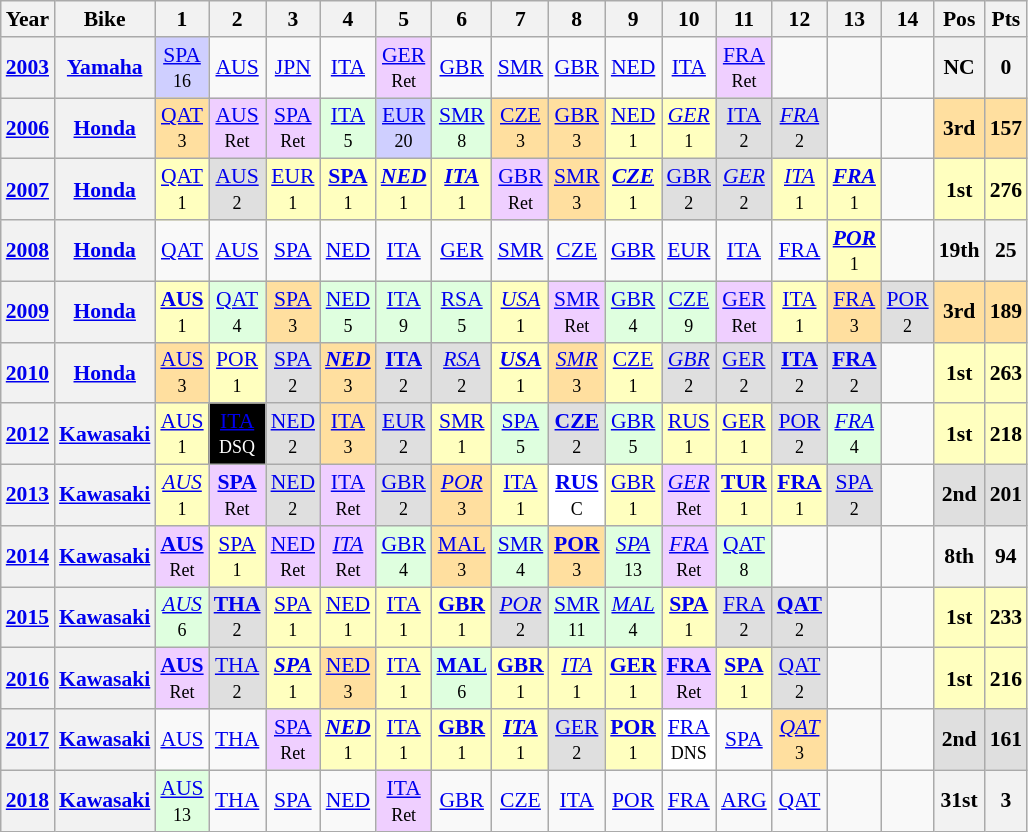<table class="wikitable" style="text-align:center; font-size:90%">
<tr>
<th>Year</th>
<th>Bike</th>
<th>1</th>
<th>2</th>
<th>3</th>
<th>4</th>
<th>5</th>
<th>6</th>
<th>7</th>
<th>8</th>
<th>9</th>
<th>10</th>
<th>11</th>
<th>12</th>
<th>13</th>
<th>14</th>
<th>Pos</th>
<th>Pts</th>
</tr>
<tr>
<th><a href='#'>2003</a></th>
<th><a href='#'>Yamaha</a></th>
<td style="background:#cfcfff;"><a href='#'>SPA</a><br><small>16</small></td>
<td><a href='#'>AUS</a></td>
<td><a href='#'>JPN</a></td>
<td><a href='#'>ITA</a></td>
<td style="background:#efcfff;"><a href='#'>GER</a><br><small>Ret</small></td>
<td><a href='#'>GBR</a></td>
<td><a href='#'>SMR</a></td>
<td><a href='#'>GBR</a></td>
<td><a href='#'>NED</a></td>
<td><a href='#'>ITA</a></td>
<td style="background:#efcfff;"><a href='#'>FRA</a><br><small>Ret</small></td>
<td></td>
<td></td>
<td></td>
<th>NC</th>
<th>0</th>
</tr>
<tr>
<th><a href='#'>2006</a></th>
<th><a href='#'>Honda</a></th>
<td style="background:#ffdf9f;"><a href='#'>QAT</a><br><small>3</small></td>
<td style="background:#efcfff;"><a href='#'>AUS</a><br><small>Ret</small></td>
<td style="background:#efcfff;"><a href='#'>SPA</a><br><small>Ret</small></td>
<td style="background:#dfffdf;"><a href='#'>ITA</a><br><small>5</small></td>
<td style="background:#cfcfff;"><a href='#'>EUR</a><br><small>20</small></td>
<td style="background:#dfffdf;"><a href='#'>SMR</a><br><small>8</small></td>
<td style="background:#ffdf9f;"><a href='#'>CZE</a><br><small>3</small></td>
<td style="background:#ffdf9f;"><a href='#'>GBR</a><br><small>3</small></td>
<td style="background:#ffffbf;"><a href='#'>NED</a><br><small>1</small></td>
<td style="background:#ffffbf;"><em><a href='#'>GER</a></em><br><small>1</small></td>
<td style="background:#dfdfdf;"><a href='#'>ITA</a><br><small>2</small></td>
<td style="background:#dfdfdf;"><em><a href='#'>FRA</a></em><br><small>2</small></td>
<td></td>
<td></td>
<td style="background:#ffdf9f;"><strong>3rd</strong></td>
<td style="background:#ffdf9f;"><strong>157</strong></td>
</tr>
<tr>
<th><a href='#'>2007</a></th>
<th><a href='#'>Honda</a></th>
<td style="background:#ffffbf;"><a href='#'>QAT</a><br><small>1</small></td>
<td style="background:#dfdfdf;"><a href='#'>AUS</a><br><small>2</small></td>
<td style="background:#ffffbf;"><a href='#'>EUR</a><br><small>1</small></td>
<td style="background:#ffffbf;"><strong><a href='#'>SPA</a></strong><br><small>1</small></td>
<td style="background:#ffffbf;"><strong><em><a href='#'>NED</a></em></strong><br><small>1</small></td>
<td style="background:#ffffbf;"><strong><em><a href='#'>ITA</a></em></strong><br><small>1</small></td>
<td style="background:#efcfff;"><a href='#'>GBR</a><br><small>Ret</small></td>
<td style="background:#ffdf9f;"><a href='#'>SMR</a><br><small>3</small></td>
<td style="background:#ffffbf;"><strong><em><a href='#'>CZE</a></em></strong><br><small>1</small></td>
<td style="background:#dfdfdf;"><a href='#'>GBR</a><br><small>2</small></td>
<td style="background:#dfdfdf;"><em><a href='#'>GER</a></em><br><small>2</small></td>
<td style="background:#ffffbf;"><em><a href='#'>ITA</a></em><br><small>1</small></td>
<td style="background:#ffffbf;"><strong><em><a href='#'>FRA</a></em></strong><br><small>1</small></td>
<td></td>
<td style="background:#ffffbf;"><strong>1st</strong></td>
<td style="background:#ffffbf;"><strong>276</strong></td>
</tr>
<tr>
<th><a href='#'>2008</a></th>
<th><a href='#'>Honda</a></th>
<td><a href='#'>QAT</a></td>
<td><a href='#'>AUS</a></td>
<td><a href='#'>SPA</a></td>
<td><a href='#'>NED</a></td>
<td><a href='#'>ITA</a></td>
<td><a href='#'>GER</a></td>
<td><a href='#'>SMR</a></td>
<td><a href='#'>CZE</a></td>
<td><a href='#'>GBR</a></td>
<td><a href='#'>EUR</a></td>
<td><a href='#'>ITA</a></td>
<td><a href='#'>FRA</a></td>
<td style="background:#ffffbf;"><strong><em><a href='#'>POR</a></em></strong><br><small>1</small></td>
<td></td>
<th>19th</th>
<th>25</th>
</tr>
<tr>
<th><a href='#'>2009</a></th>
<th><a href='#'>Honda</a></th>
<td style="background:#ffffbf;"><strong><a href='#'>AUS</a></strong><br><small>1</small></td>
<td style="background:#dfffdf;"><a href='#'>QAT</a><br><small>4</small></td>
<td style="background:#ffdf9f;"><a href='#'>SPA</a><br><small>3</small></td>
<td style="background:#dfffdf;"><a href='#'>NED</a><br><small>5</small></td>
<td style="background:#dfffdf;"><a href='#'>ITA</a><br><small>9</small></td>
<td style="background:#dfffdf;"><a href='#'>RSA</a><br><small>5</small></td>
<td style="background:#ffffbf;"><em><a href='#'>USA</a></em><br><small>1</small></td>
<td style="background:#efcfff;"><a href='#'>SMR</a><br><small>Ret</small></td>
<td style="background:#dfffdf;"><a href='#'>GBR</a><br><small>4</small></td>
<td style="background:#dfffdf;"><a href='#'>CZE</a><br><small>9</small></td>
<td style="background:#efcfff;"><a href='#'>GER</a><br><small>Ret</small></td>
<td style="background:#ffffbf;"><a href='#'>ITA</a><br><small>1</small></td>
<td style="background:#ffdf9f;"><a href='#'>FRA</a><br><small>3</small></td>
<td style="background:#dfdfdf;"><a href='#'>POR</a><br><small>2</small></td>
<td style="background:#ffdf9f;"><strong>3rd</strong></td>
<td style="background:#ffdf9f;"><strong>189</strong></td>
</tr>
<tr>
<th><a href='#'>2010</a></th>
<th><a href='#'>Honda</a></th>
<td style="background:#ffdf9f;"><a href='#'>AUS</a><br><small>3</small></td>
<td style="background:#ffffbf;"><a href='#'>POR</a><br><small>1</small></td>
<td style="background:#dfdfdf;"><a href='#'>SPA</a><br><small>2</small></td>
<td style="background:#ffdf9f;"><strong><em><a href='#'>NED</a></em></strong><br><small>3</small></td>
<td style="background:#dfdfdf;"><strong><a href='#'>ITA</a></strong><br><small>2</small></td>
<td style="background:#dfdfdf;"><em><a href='#'>RSA</a></em><br><small>2</small></td>
<td style="background:#ffffbf;"><strong><em><a href='#'>USA</a></em></strong><br><small>1</small></td>
<td style="background:#ffdf9f;"><em><a href='#'>SMR</a></em><br><small>3</small></td>
<td style="background:#ffffbf;"><a href='#'>CZE</a><br><small>1</small></td>
<td style="background:#dfdfdf;"><em><a href='#'>GBR</a></em><br><small>2</small></td>
<td style="background:#dfdfdf;"><a href='#'>GER</a><br><small>2</small></td>
<td style="background:#dfdfdf;"><strong><a href='#'>ITA</a></strong><br><small>2</small></td>
<td style="background:#dfdfdf;"><strong><a href='#'>FRA</a></strong><br><small>2</small></td>
<td></td>
<td style="background:#ffffbf;"><strong>1st</strong></td>
<td style="background:#ffffbf;"><strong>263</strong></td>
</tr>
<tr>
<th><a href='#'>2012</a></th>
<th><a href='#'>Kawasaki</a></th>
<td style="background:#ffffbf;"><a href='#'>AUS</a><br><small>1</small></td>
<td style="background:#000000; color:white;"><a href='#'><span>ITA</span></a><br><small>DSQ</small></td>
<td style="background:#dfdfdf;"><a href='#'>NED</a><br><small>2</small></td>
<td style="background:#ffdf9f;"><a href='#'>ITA</a><br><small>3</small></td>
<td style="background:#dfdfdf;"><a href='#'>EUR</a><br><small>2</small></td>
<td style="background:#ffffbf;"><a href='#'>SMR</a><br><small>1</small></td>
<td style="background:#dfffdf;"><a href='#'>SPA</a><br><small>5</small></td>
<td style="background:#dfdfdf;"><strong><a href='#'>CZE</a></strong><br><small>2</small></td>
<td style="background:#dfffdf;"><a href='#'>GBR</a><br><small>5</small></td>
<td style="background:#ffffbf;"><a href='#'>RUS</a><br><small>1</small></td>
<td style="background:#ffffbf;"><a href='#'>GER</a><br><small>1</small></td>
<td style="background:#dfdfdf;"><a href='#'>POR</a><br><small>2</small></td>
<td style="background:#dfffdf;"><em><a href='#'>FRA</a></em><br><small>4</small></td>
<td></td>
<td style="background:#ffffbf;"><strong>1st</strong></td>
<td style="background:#ffffbf;"><strong>218</strong></td>
</tr>
<tr>
<th><a href='#'>2013</a></th>
<th><a href='#'>Kawasaki</a></th>
<td style="background:#ffffbf;"><em><a href='#'>AUS</a></em><br><small>1</small></td>
<td style="background:#efcfff;"><strong><a href='#'>SPA</a></strong><br><small>Ret</small></td>
<td style="background:#dfdfdf;"><a href='#'>NED</a><br><small>2</small></td>
<td style="background:#efcfff;"><a href='#'>ITA</a><br><small>Ret</small></td>
<td style="background:#dfdfdf;"><a href='#'>GBR</a><br><small>2</small></td>
<td style="background:#ffdf9f;"><em><a href='#'>POR</a></em><br><small>3</small></td>
<td style="background:#ffffbf;"><a href='#'>ITA</a><br><small>1</small></td>
<td style="background:#ffffff;"><strong><a href='#'>RUS</a></strong><br><small>C</small></td>
<td style="background:#ffffbf;"><a href='#'>GBR</a><br><small>1</small></td>
<td style="background:#efcfff;"><em><a href='#'>GER</a></em><br><small>Ret</small></td>
<td style="background:#ffffbf;"><strong><a href='#'>TUR</a></strong><br><small>1</small></td>
<td style="background:#ffffbf;"><strong><a href='#'>FRA</a></strong><br><small>1</small></td>
<td style="background:#dfdfdf;"><a href='#'>SPA</a><br><small>2</small></td>
<td></td>
<td style="background:#dfdfdf;"><strong>2nd</strong></td>
<td style="background:#dfdfdf;"><strong>201</strong></td>
</tr>
<tr>
<th><a href='#'>2014</a></th>
<th><a href='#'>Kawasaki</a></th>
<td style="background:#EFCFFF;"><strong><a href='#'>AUS</a></strong><br><small>Ret</small></td>
<td style="background:#ffffbf;"><a href='#'>SPA</a><br><small>1</small></td>
<td style="background:#EFCFFF;"><a href='#'>NED</a><br><small>Ret</small></td>
<td style="background:#EFCFFF;"><em><a href='#'>ITA</a></em><br><small>Ret</small></td>
<td style="background:#dfffdf;"><a href='#'>GBR</a><br><small>4</small></td>
<td style="background:#ffdf9f;"><a href='#'>MAL</a><br><small>3</small></td>
<td style="background:#dfffdf;"><a href='#'>SMR</a><br><small>4</small></td>
<td style="background:#ffdf9f;"><strong><a href='#'>POR</a></strong><br><small>3</small></td>
<td style="background:#dfffdf;"><em><a href='#'>SPA</a></em><br><small>13</small></td>
<td style="background:#EFCFFF;"><em><a href='#'>FRA</a></em><br><small>Ret</small></td>
<td style="background:#dfffdf;"><a href='#'>QAT</a><br><small>8</small></td>
<td></td>
<td></td>
<td></td>
<th>8th</th>
<th>94</th>
</tr>
<tr>
<th><a href='#'>2015</a></th>
<th><a href='#'>Kawasaki</a></th>
<td style="background:#DFFFDF;"><em><a href='#'>AUS</a></em><br><small>6</small></td>
<td style="background:#DFDFDF;"><strong><a href='#'>THA</a></strong><br><small>2</small></td>
<td style="background:#FFFFBF;"><a href='#'>SPA</a><br><small>1</small></td>
<td style="background:#FFFFBF;"><a href='#'>NED</a><br><small>1</small></td>
<td style="background:#FFFFBF;"><a href='#'>ITA</a><br><small>1</small></td>
<td style="background:#FFFFBF;"><strong><a href='#'>GBR</a></strong><br><small>1</small></td>
<td style="background:#DFDFDF;"><em><a href='#'>POR</a></em><br><small>2</small></td>
<td style="background:#DFFFDF;"><a href='#'>SMR</a><br><small>11</small></td>
<td style="background:#DFFFDF;"><em><a href='#'>MAL</a></em><br><small>4</small></td>
<td style="background:#FFFFBF;"><strong><a href='#'>SPA</a></strong><br><small>1</small></td>
<td style="background:#DFDFDF;"><a href='#'>FRA</a><br><small>2</small></td>
<td style="background:#DFDFDF;"><strong><a href='#'>QAT</a></strong><br><small>2</small></td>
<td></td>
<td></td>
<td style="background:#ffffbf;"><strong>1st</strong></td>
<td style="background:#ffffbf;"><strong>233</strong></td>
</tr>
<tr>
<th><a href='#'>2016</a></th>
<th><a href='#'>Kawasaki</a></th>
<td style="background:#EFCFFF;"><strong><a href='#'>AUS</a></strong><br><small>Ret</small></td>
<td style="background:#DFDFDF;"><a href='#'>THA</a><br><small>2</small></td>
<td style="background:#FFFFBF;"><strong><em><a href='#'>SPA</a></em></strong><br><small>1</small></td>
<td style="background:#ffdf9f;"><a href='#'>NED</a><br><small>3</small></td>
<td style="background:#FFFFBF;"><a href='#'>ITA</a><br><small>1</small></td>
<td style="background:#dfffdf;"><strong><a href='#'>MAL</a></strong><br><small>6</small></td>
<td style="background:#ffffbf;"><strong><a href='#'>GBR</a></strong><br><small>1</small></td>
<td style="background:#ffffbf;"><em><a href='#'>ITA</a></em><br><small>1</small></td>
<td style="background:#ffffbf;"><strong><a href='#'>GER</a></strong><br><small>1</small></td>
<td style="background:#EFCFFF;"><strong> <a href='#'>FRA</a></strong><br><small>Ret</small></td>
<td style="background:#ffffbf;"><strong><a href='#'>SPA</a></strong><br><small>1</small></td>
<td style="background:#DFDFDF;"><a href='#'>QAT</a><br><small>2</small></td>
<td></td>
<td></td>
<td style="background:#ffffbf;"><strong>1st</strong></td>
<td style="background:#ffffbf;"><strong>216</strong></td>
</tr>
<tr>
<th><a href='#'>2017</a></th>
<th><a href='#'>Kawasaki</a></th>
<td><a href='#'>AUS</a></td>
<td><a href='#'>THA</a></td>
<td style="background:#EFCFFF;"><a href='#'>SPA</a><br><small>Ret</small></td>
<td style="background:#ffffbf;"><strong><em><a href='#'>NED</a></em></strong><br><small>1</small></td>
<td style="background:#ffffbf;"><a href='#'>ITA</a><br><small>1</small></td>
<td style="background:#ffffbf;"><strong><a href='#'>GBR</a></strong><br><small>1</small></td>
<td style="background:#ffffbf;"><strong><em><a href='#'>ITA</a></em></strong><br><small>1</small></td>
<td style="background:#dfdfdf;"><a href='#'>GER</a><br><small>2</small></td>
<td style="background:#ffffbf;"><strong><a href='#'>POR</a></strong><br><small>1</small></td>
<td style="background:#ffffff;"><a href='#'>FRA</a><br><small>DNS</small></td>
<td><a href='#'>SPA</a><br><small></small></td>
<td style="background:#ffdf9f;"><em><a href='#'>QAT</a></em><br><small>3</small></td>
<td></td>
<td></td>
<td style="background:#dfdfdf;"><strong>2nd</strong></td>
<td style="background:#dfdfdf;"><strong>161</strong></td>
</tr>
<tr>
<th><a href='#'>2018</a></th>
<th><a href='#'>Kawasaki</a></th>
<td style="background:#dfffdf;"><a href='#'>AUS</a><br><small>13</small></td>
<td style="background:#;"><a href='#'>THA</a><br><small></small></td>
<td style="background:#;"><a href='#'>SPA</a><br><small></small></td>
<td style="background:#;"><a href='#'>NED</a><br><small></small></td>
<td style="background:#efcfff;"><a href='#'>ITA</a><br><small>Ret</small></td>
<td style="background:#;"><a href='#'>GBR</a><br><small></small></td>
<td style="background:#;"><a href='#'>CZE</a><br><small></small></td>
<td style="background:#;"><a href='#'>ITA</a><br><small></small></td>
<td style="background:#;"><a href='#'>POR</a><br><small></small></td>
<td style="background:#;"><a href='#'>FRA</a><br><small></small></td>
<td style="background:#;"><a href='#'>ARG</a><br><small></small></td>
<td style="background:#;"><a href='#'>QAT</a><br><small></small></td>
<td></td>
<td></td>
<th style="background:#;">31st</th>
<th style="background:#;">3</th>
</tr>
</table>
